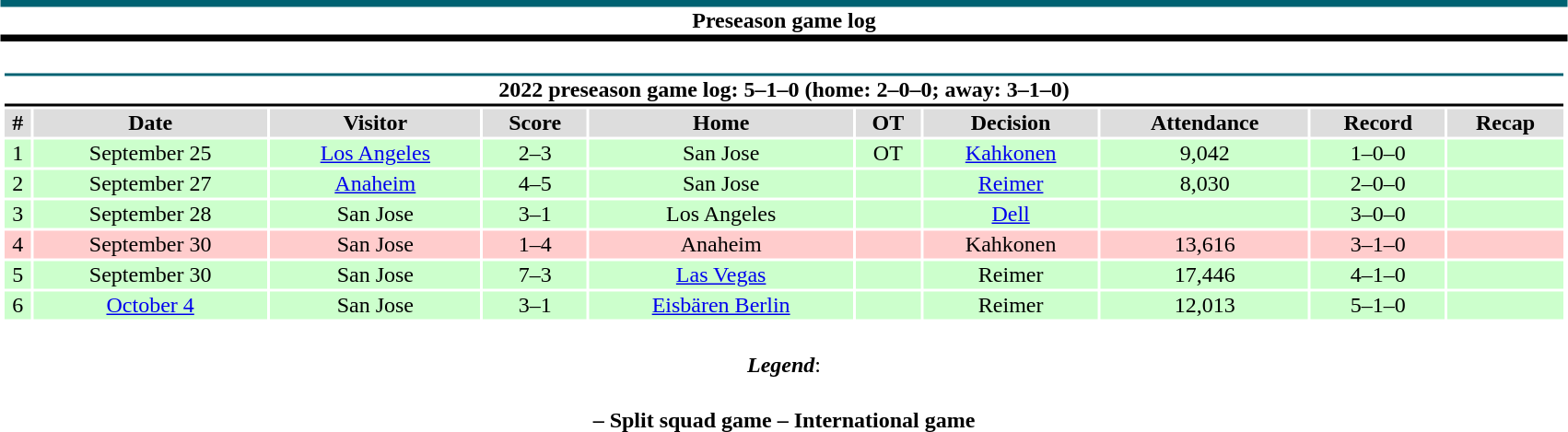<table class="toccolours"  style="width:90%; clear:both; margin:1.5em auto; text-align:center;">
<tr>
<th colspan="11" style="background:#fff; border-top:#006272 5px solid; border-bottom:#010101 5px solid;">Preseason game log</th>
</tr>
<tr>
<td colspan=11><br><table class="toccolours collapsible collapsed" style="width:100%;">
<tr>
<th colspan="11" style="background:#fff; border-top:#006272 2px solid; border-bottom:#010101 2px solid;">2022 preseason game log: 5–1–0 (home: 2–0–0; away: 3–1–0)</th>
</tr>
<tr style="text-align:center; background:#ddd;">
<th>#</th>
<th>Date</th>
<th>Visitor</th>
<th>Score</th>
<th>Home</th>
<th>OT</th>
<th>Decision</th>
<th>Attendance</th>
<th>Record</th>
<th>Recap</th>
</tr>
<tr style="background:#cfc;">
<td>1</td>
<td>September 25</td>
<td><a href='#'>Los Angeles</a></td>
<td>2–3</td>
<td>San Jose</td>
<td>OT</td>
<td><a href='#'>Kahkonen</a></td>
<td>9,042</td>
<td>1–0–0</td>
<td></td>
</tr>
<tr style="background:#cfc;">
<td>2</td>
<td>September 27</td>
<td><a href='#'>Anaheim</a></td>
<td>4–5</td>
<td>San Jose</td>
<td></td>
<td><a href='#'>Reimer</a></td>
<td>8,030</td>
<td>2–0–0</td>
<td></td>
</tr>
<tr style="background:#cfc;">
<td>3</td>
<td>September 28</td>
<td>San Jose</td>
<td>3–1</td>
<td>Los Angeles</td>
<td></td>
<td><a href='#'>Dell</a></td>
<td></td>
<td>3–0–0</td>
<td></td>
</tr>
<tr style="background:#fcc;">
<td>4</td>
<td>September 30</td>
<td>San Jose</td>
<td>1–4</td>
<td>Anaheim</td>
<td></td>
<td>Kahkonen</td>
<td>13,616</td>
<td>3–1–0</td>
<td></td>
</tr>
<tr style="background:#cfc;">
<td>5</td>
<td>September 30</td>
<td>San Jose</td>
<td>7–3</td>
<td><a href='#'>Las Vegas</a></td>
<td></td>
<td>Reimer</td>
<td>17,446</td>
<td>4–1–0</td>
<td></td>
</tr>
<tr style="background:#cfc;">
<td>6</td>
<td><a href='#'>October 4</a></td>
<td>San Jose</td>
<td>3–1</td>
<td><a href='#'>Eisbären Berlin</a></td>
<td></td>
<td>Reimer</td>
<td>12,013</td>
<td>5–1–0</td>
<td></td>
</tr>
</table>
</td>
</tr>
<tr>
<td colspan="11" style="text-align:center;"><br><strong><em>Legend</em></strong>:


</td>
</tr>
<tr>
<th colspan=10><br> – Split squad game
 – International game</th>
</tr>
</table>
